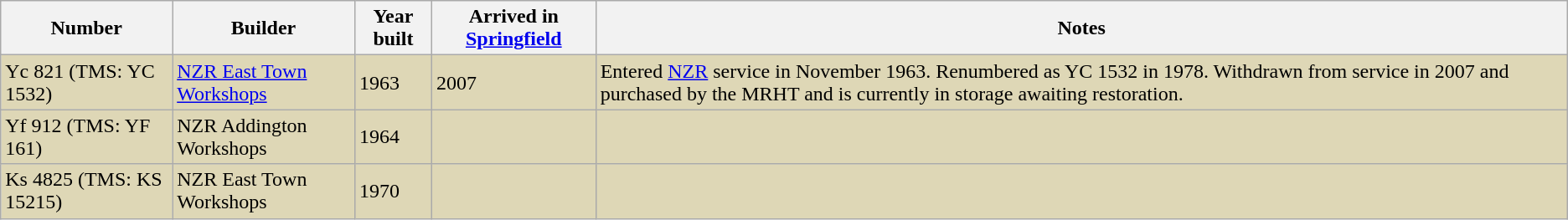<table class="wikitable" border="1">
<tr>
<th>Number</th>
<th>Builder</th>
<th>Year built</th>
<th>Arrived in <a href='#'>Springfield</a></th>
<th>Notes</th>
</tr>
<tr style="background:#DED7B6;">
<td>Yc 821 (TMS: YC 1532)</td>
<td><a href='#'>NZR East Town Workshops</a></td>
<td>1963</td>
<td>2007</td>
<td>Entered <a href='#'>NZR</a> service in November 1963. Renumbered as YC 1532 in 1978. Withdrawn from service in 2007 and purchased by the MRHT and is currently in storage awaiting restoration.</td>
</tr>
<tr style="background:#DED7B6;">
<td>Yf 912 (TMS: YF 161)</td>
<td>NZR Addington Workshops</td>
<td>1964</td>
<td></td>
<td></td>
</tr>
<tr style="background:#DED7B6;">
<td>Ks 4825 (TMS: KS 15215)</td>
<td>NZR East Town Workshops</td>
<td>1970</td>
<td></td>
<td></td>
</tr>
</table>
